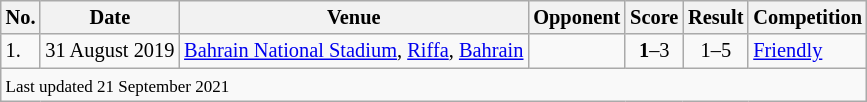<table class="wikitable" style="font-size:85%;">
<tr>
<th>No.</th>
<th>Date</th>
<th>Venue</th>
<th>Opponent</th>
<th>Score</th>
<th>Result</th>
<th>Competition</th>
</tr>
<tr>
<td>1.</td>
<td>31 August 2019</td>
<td><a href='#'>Bahrain National Stadium</a>, <a href='#'>Riffa</a>, <a href='#'>Bahrain</a></td>
<td></td>
<td align=center><strong>1</strong>–3</td>
<td align=center>1–5</td>
<td><a href='#'>Friendly</a></td>
</tr>
<tr>
<td colspan="7"><small>Last updated 21 September 2021</small></td>
</tr>
</table>
